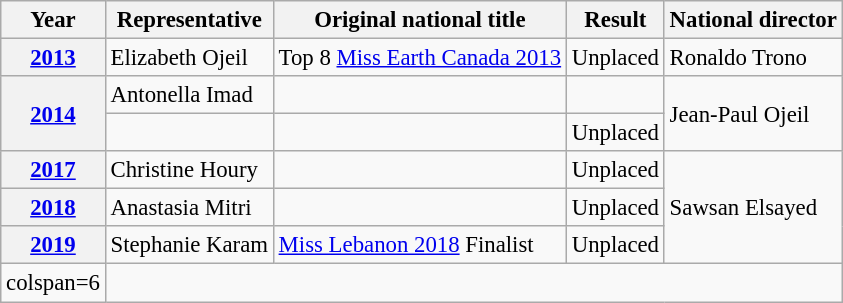<table class="wikitable defaultcenter col2left col5left" style="font-size:95%;">
<tr>
<th>Year</th>
<th>Representative</th>
<th>Original national title</th>
<th>Result</th>
<th>National director</th>
</tr>
<tr>
<th><a href='#'>2013</a></th>
<td>Elizabeth Ojeil</td>
<td>Top 8 <a href='#'>Miss Earth Canada 2013</a></td>
<td>Unplaced</td>
<td>Ronaldo Trono</td>
</tr>
<tr>
<th rowspan=2><a href='#'>2014</a></th>
<td>Antonella Imad</td>
<td></td>
<td></td>
<td rowspan=2>Jean-Paul Ojeil</td>
</tr>
<tr>
<td></td>
<td></td>
<td>Unplaced</td>
</tr>
<tr>
<th><a href='#'>2017</a></th>
<td>Christine Houry</td>
<td></td>
<td>Unplaced</td>
<td rowspan=3>Sawsan Elsayed</td>
</tr>
<tr>
<th><a href='#'>2018</a></th>
<td>Anastasia Mitri</td>
<td></td>
<td>Unplaced</td>
</tr>
<tr>
<th><a href='#'>2019</a></th>
<td>Stephanie Karam</td>
<td><a href='#'>Miss Lebanon 2018</a> Finalist</td>
<td>Unplaced</td>
</tr>
<tr>
<td>colspan=6 </td>
</tr>
</table>
